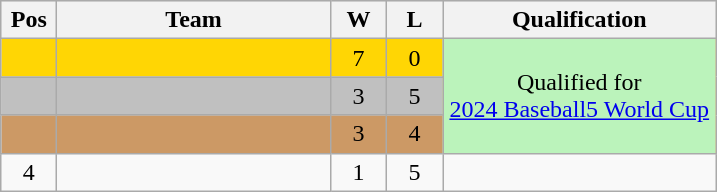<table class="wikitable gauche" style="text-align:center">
<tr bgcolor="e5e5e5">
<th width="30">Pos</th>
<th width="175">Team</th>
<th width="30">W</th>
<th width="30">L</th>
<th width="175">Qualification</th>
</tr>
<tr bgcolor=#FFD604>
<td></td>
<td align=left></td>
<td>7</td>
<td>0</td>
<td bgcolor=#BBF3BB rowspan=3>Qualified for <br><a href='#'>2024 Baseball5 World Cup</a></td>
</tr>
<tr bgcolor=#C0C0C0>
<td></td>
<td align=left></td>
<td>3</td>
<td>5</td>
</tr>
<tr bgcolor=#CC9965>
<td></td>
<td align=left></td>
<td>3</td>
<td>4</td>
</tr>
<tr>
<td>4</td>
<td align=left></td>
<td>1</td>
<td>5</td>
</tr>
</table>
